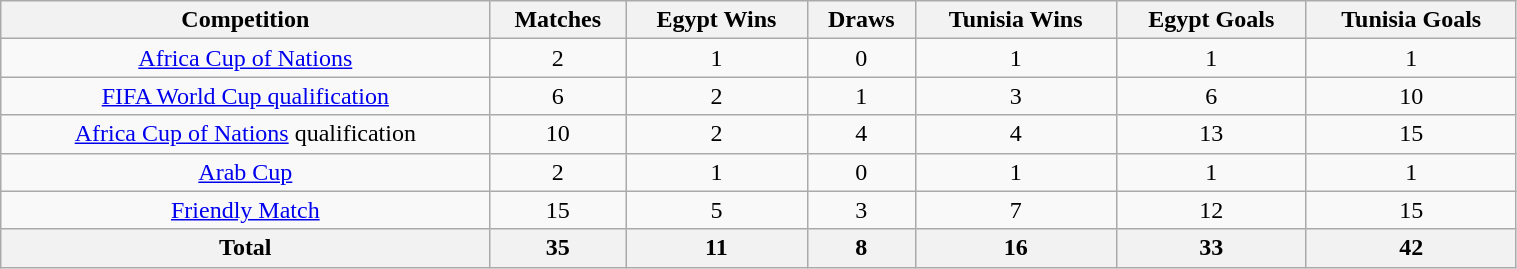<table class="wikitable" style="text-align: center; width:80%">
<tr>
<th>Competition</th>
<th>Matches</th>
<th>Egypt Wins</th>
<th>Draws</th>
<th>Tunisia Wins</th>
<th>Egypt Goals</th>
<th>Tunisia Goals</th>
</tr>
<tr>
<td><a href='#'>Africa Cup of Nations</a></td>
<td>2</td>
<td>1</td>
<td>0</td>
<td>1</td>
<td>1</td>
<td>1</td>
</tr>
<tr>
<td><a href='#'>FIFA World Cup qualification</a></td>
<td>6</td>
<td>2</td>
<td>1</td>
<td>3</td>
<td>6</td>
<td>10</td>
</tr>
<tr>
<td><a href='#'>Africa Cup of Nations</a> qualification</td>
<td>10</td>
<td>2</td>
<td>4</td>
<td>4</td>
<td>13</td>
<td>15</td>
</tr>
<tr>
<td><a href='#'>Arab Cup</a></td>
<td>2</td>
<td>1</td>
<td>0</td>
<td>1</td>
<td>1</td>
<td>1</td>
</tr>
<tr>
<td><a href='#'>Friendly Match</a></td>
<td>15</td>
<td>5</td>
<td>3</td>
<td>7</td>
<td>12</td>
<td>15</td>
</tr>
<tr>
<th>Total</th>
<th>35</th>
<th>11</th>
<th>8</th>
<th>16</th>
<th>33</th>
<th>42</th>
</tr>
</table>
